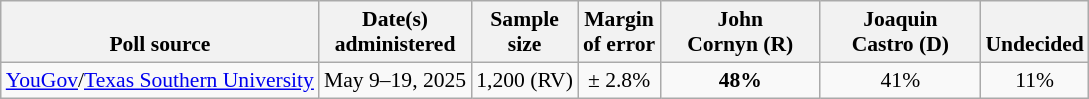<table class="wikitable" style="font-size:90%;text-align:center;">
<tr valign=bottom>
<th>Poll source</th>
<th>Date(s)<br>administered</th>
<th>Sample<br>size</th>
<th>Margin<br>of error</th>
<th style="width:100px;">John<br>Cornyn (R)</th>
<th style="width:100px;">Joaquin<br>Castro (D)</th>
<th>Undecided</th>
</tr>
<tr>
<td style="text-align:left;"><a href='#'>YouGov</a>/<a href='#'>Texas Southern University</a></td>
<td>May 9–19, 2025</td>
<td>1,200 (RV)</td>
<td>± 2.8%</td>
<td><strong>48%</strong></td>
<td>41%</td>
<td>11%</td>
</tr>
</table>
